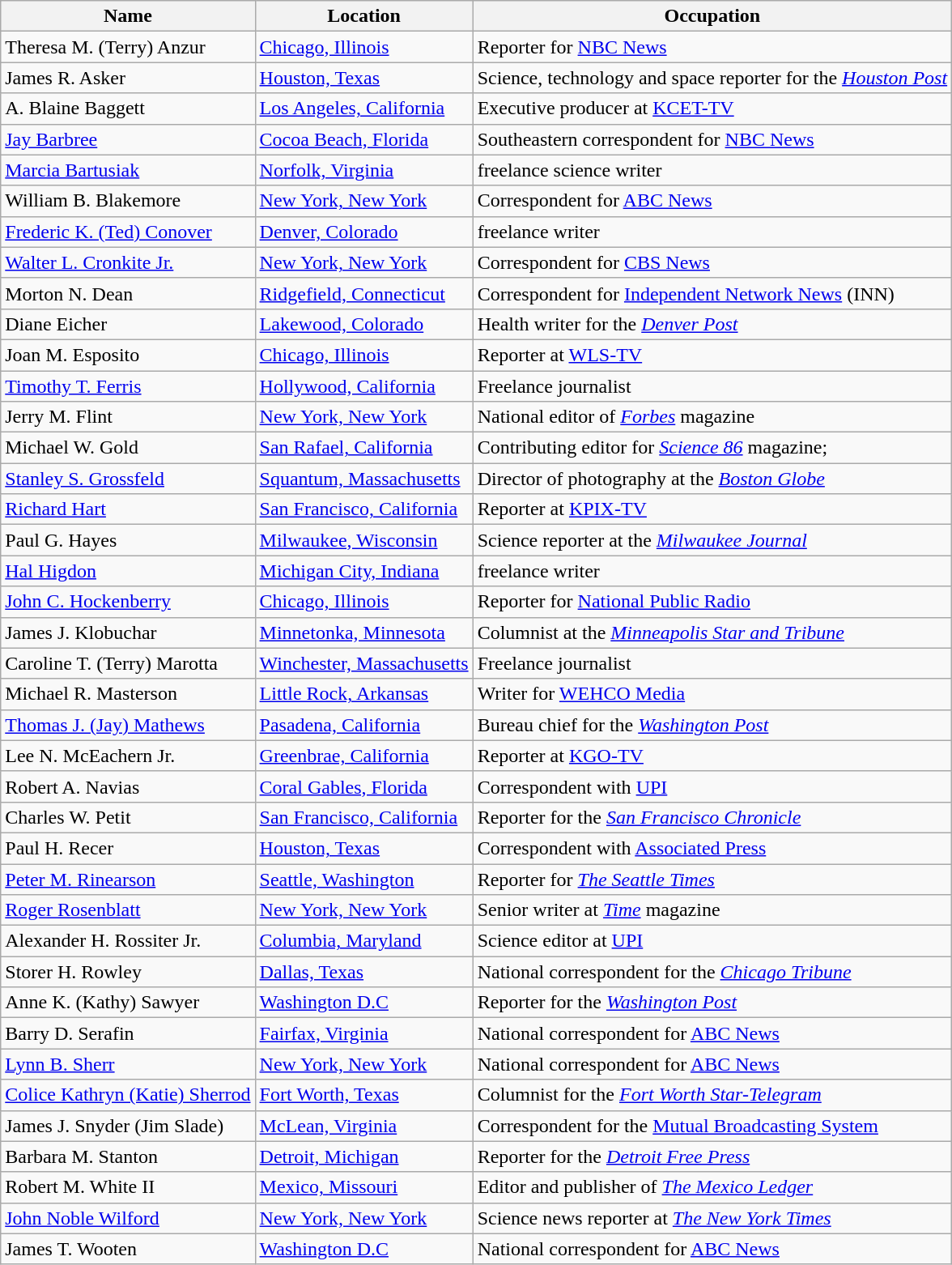<table class="wikitable">
<tr>
<th>Name</th>
<th>Location</th>
<th>Occupation</th>
</tr>
<tr>
<td>Theresa M. (Terry) Anzur</td>
<td><a href='#'>Chicago, Illinois</a></td>
<td>Reporter for <a href='#'>NBC News</a></td>
</tr>
<tr>
<td>James R. Asker</td>
<td><a href='#'>Houston, Texas</a></td>
<td>Science, technology and space reporter for the <em><a href='#'>Houston Post</a></em></td>
</tr>
<tr>
<td>A. Blaine Baggett</td>
<td><a href='#'>Los Angeles, California</a></td>
<td>Executive producer at <a href='#'>KCET-TV</a></td>
</tr>
<tr>
<td><a href='#'>Jay Barbree</a></td>
<td><a href='#'>Cocoa Beach, Florida</a></td>
<td>Southeastern correspondent for <a href='#'>NBC News</a></td>
</tr>
<tr>
<td><a href='#'>Marcia Bartusiak</a></td>
<td><a href='#'>Norfolk, Virginia</a></td>
<td>freelance science writer</td>
</tr>
<tr>
<td>William B. Blakemore</td>
<td><a href='#'>New York, New York</a></td>
<td>Correspondent for <a href='#'>ABC News</a></td>
</tr>
<tr>
<td><a href='#'>Frederic K. (Ted) Conover</a></td>
<td><a href='#'>Denver, Colorado</a></td>
<td>freelance writer</td>
</tr>
<tr>
<td><a href='#'>Walter L. Cronkite Jr.</a></td>
<td><a href='#'>New York, New York</a></td>
<td>Correspondent for <a href='#'>CBS News</a></td>
</tr>
<tr>
<td>Morton N. Dean</td>
<td><a href='#'>Ridgefield, Connecticut</a></td>
<td>Correspondent for <a href='#'>Independent Network News</a> (INN)</td>
</tr>
<tr>
<td>Diane Eicher</td>
<td><a href='#'>Lakewood, Colorado</a></td>
<td>Health writer for the <em><a href='#'>Denver Post</a></em></td>
</tr>
<tr>
<td>Joan M. Esposito</td>
<td><a href='#'>Chicago, Illinois</a></td>
<td>Reporter at <a href='#'>WLS-TV</a></td>
</tr>
<tr>
<td><a href='#'>Timothy T. Ferris</a></td>
<td><a href='#'>Hollywood, California</a></td>
<td>Freelance journalist</td>
</tr>
<tr>
<td>Jerry M. Flint</td>
<td><a href='#'>New York, New York</a></td>
<td>National editor of <em><a href='#'>Forbes</a></em> magazine</td>
</tr>
<tr>
<td>Michael W. Gold</td>
<td><a href='#'>San Rafael, California</a></td>
<td>Contributing editor for <em><a href='#'>Science 86</a></em> magazine;</td>
</tr>
<tr>
<td><a href='#'>Stanley S. Grossfeld</a></td>
<td><a href='#'>Squantum, Massachusetts</a></td>
<td>Director of photography at the <em><a href='#'>Boston Globe</a></em></td>
</tr>
<tr>
<td><a href='#'>Richard Hart</a></td>
<td><a href='#'>San Francisco, California</a></td>
<td>Reporter at <a href='#'>KPIX-TV</a></td>
</tr>
<tr>
<td>Paul G. Hayes</td>
<td><a href='#'>Milwaukee, Wisconsin</a></td>
<td>Science reporter at the <em><a href='#'>Milwaukee Journal</a></em></td>
</tr>
<tr>
<td><a href='#'>Hal Higdon</a></td>
<td><a href='#'>Michigan City, Indiana</a></td>
<td>freelance writer</td>
</tr>
<tr>
<td><a href='#'>John C. Hockenberry</a></td>
<td><a href='#'>Chicago, Illinois</a></td>
<td>Reporter for <a href='#'>National Public Radio</a></td>
</tr>
<tr>
<td>James J. Klobuchar</td>
<td><a href='#'>Minnetonka, Minnesota</a></td>
<td>Columnist at the <em><a href='#'>Minneapolis Star and Tribune</a></em></td>
</tr>
<tr>
<td>Caroline T. (Terry) Marotta</td>
<td><a href='#'>Winchester, Massachusetts</a></td>
<td>Freelance journalist</td>
</tr>
<tr>
<td>Michael R. Masterson</td>
<td><a href='#'>Little Rock, Arkansas</a></td>
<td>Writer for <a href='#'>WEHCO Media</a></td>
</tr>
<tr>
<td><a href='#'>Thomas J. (Jay) Mathews</a></td>
<td><a href='#'>Pasadena, California</a></td>
<td>Bureau chief for the <em><a href='#'>Washington Post</a></em></td>
</tr>
<tr>
<td>Lee N. McEachern Jr.</td>
<td><a href='#'>Greenbrae, California</a></td>
<td>Reporter at <a href='#'>KGO-TV</a></td>
</tr>
<tr>
<td>Robert A. Navias</td>
<td><a href='#'>Coral Gables, Florida</a></td>
<td>Correspondent with <a href='#'>UPI</a></td>
</tr>
<tr>
<td>Charles W. Petit</td>
<td><a href='#'>San Francisco, California</a></td>
<td>Reporter for the <em><a href='#'>San Francisco Chronicle</a></em></td>
</tr>
<tr>
<td>Paul H. Recer</td>
<td><a href='#'>Houston, Texas</a></td>
<td>Correspondent with <a href='#'>Associated Press</a></td>
</tr>
<tr>
<td><a href='#'>Peter M. Rinearson</a></td>
<td><a href='#'>Seattle, Washington</a></td>
<td>Reporter for <em><a href='#'>The Seattle Times</a></em></td>
</tr>
<tr>
<td><a href='#'>Roger Rosenblatt</a></td>
<td><a href='#'>New York, New York</a></td>
<td>Senior writer at <em><a href='#'>Time</a></em> magazine</td>
</tr>
<tr>
<td>Alexander H. Rossiter Jr.</td>
<td><a href='#'>Columbia, Maryland</a></td>
<td>Science editor at <a href='#'>UPI</a></td>
</tr>
<tr>
<td>Storer H. Rowley</td>
<td><a href='#'>Dallas, Texas</a></td>
<td>National correspondent for the <em><a href='#'>Chicago Tribune</a></em></td>
</tr>
<tr>
<td>Anne K. (Kathy) Sawyer</td>
<td><a href='#'>Washington D.C</a></td>
<td>Reporter for the <em><a href='#'>Washington Post</a></em></td>
</tr>
<tr>
<td>Barry D. Serafin</td>
<td><a href='#'>Fairfax, Virginia</a></td>
<td>National correspondent for <a href='#'>ABC News</a></td>
</tr>
<tr>
<td><a href='#'>Lynn B. Sherr</a></td>
<td><a href='#'>New York, New York</a></td>
<td>National correspondent for <a href='#'>ABC News</a></td>
</tr>
<tr>
<td><a href='#'>Colice Kathryn (Katie) Sherrod</a></td>
<td><a href='#'>Fort Worth, Texas</a></td>
<td>Columnist for the <em><a href='#'>Fort Worth Star-Telegram</a></em></td>
</tr>
<tr>
<td>James J. Snyder (Jim Slade)</td>
<td><a href='#'>McLean, Virginia</a></td>
<td>Correspondent for the <a href='#'>Mutual Broadcasting System</a></td>
</tr>
<tr>
<td>Barbara M. Stanton</td>
<td><a href='#'>Detroit, Michigan</a></td>
<td>Reporter for the <em><a href='#'>Detroit Free Press</a></em></td>
</tr>
<tr>
<td>Robert M. White II</td>
<td><a href='#'>Mexico, Missouri</a></td>
<td>Editor and publisher of <em><a href='#'>The Mexico Ledger</a></em></td>
</tr>
<tr>
<td><a href='#'>John Noble Wilford</a></td>
<td><a href='#'>New York, New York</a></td>
<td>Science news reporter at <em><a href='#'>The New York Times</a></em></td>
</tr>
<tr>
<td>James T. Wooten</td>
<td><a href='#'>Washington D.C</a></td>
<td>National correspondent for <a href='#'>ABC News</a></td>
</tr>
</table>
